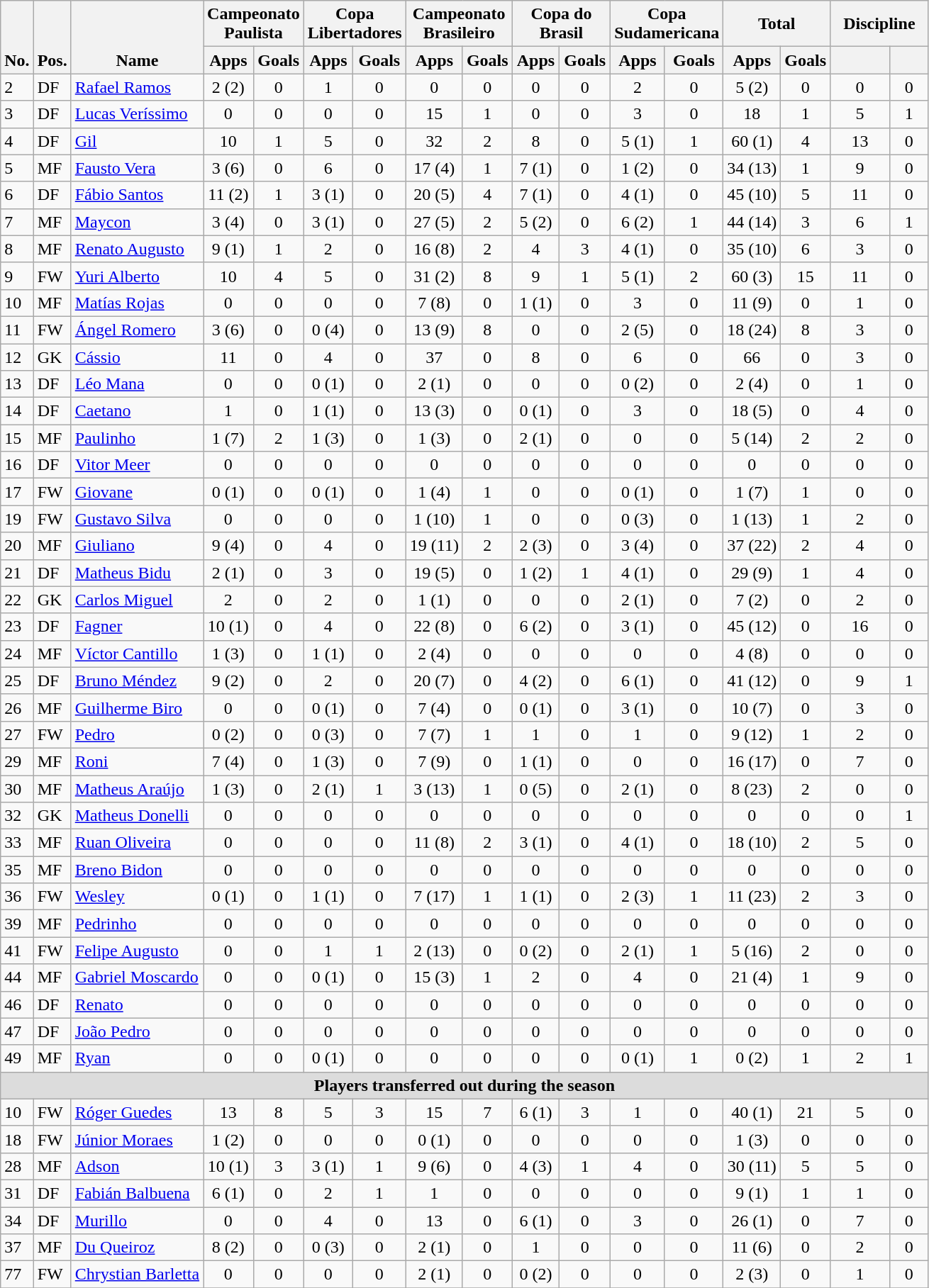<table class="wikitable" style="text-align:center">
<tr>
<th rowspan="2" valign="bottom">No.</th>
<th rowspan="2" valign="bottom">Pos.</th>
<th rowspan="2" valign="bottom">Name</th>
<th colspan="2" width="85">Campeonato Paulista</th>
<th colspan="2" width="85">Copa Libertadores</th>
<th colspan="2" width="85">Campeonato Brasileiro</th>
<th colspan="2" width="85">Copa do Brasil</th>
<th colspan="2" width="85">Copa Sudamericana</th>
<th colspan="2" width="85">Total</th>
<th colspan="2" width="85">Discipline</th>
</tr>
<tr>
<th>Apps</th>
<th>Goals</th>
<th>Apps</th>
<th>Goals</th>
<th>Apps</th>
<th>Goals</th>
<th>Apps</th>
<th>Goals</th>
<th>Apps</th>
<th>Goals</th>
<th>Apps</th>
<th>Goals</th>
<th></th>
<th></th>
</tr>
<tr>
<td align="left">2</td>
<td align="left">DF</td>
<td align="left"> <a href='#'>Rafael Ramos</a></td>
<td>2 (2)</td>
<td>0</td>
<td>1</td>
<td>0</td>
<td>0</td>
<td>0</td>
<td>0</td>
<td>0</td>
<td>2</td>
<td>0</td>
<td>5 (2)</td>
<td>0</td>
<td>0</td>
<td>0</td>
</tr>
<tr>
<td align="left">3</td>
<td align="left">DF</td>
<td align="left"> <a href='#'>Lucas Veríssimo</a></td>
<td>0</td>
<td>0</td>
<td>0</td>
<td>0</td>
<td>15</td>
<td>1</td>
<td>0</td>
<td>0</td>
<td>3</td>
<td>0</td>
<td>18</td>
<td>1</td>
<td>5</td>
<td>1</td>
</tr>
<tr>
<td align="left">4</td>
<td align="left">DF</td>
<td align="left"> <a href='#'>Gil</a></td>
<td>10</td>
<td>1</td>
<td>5</td>
<td>0</td>
<td>32</td>
<td>2</td>
<td>8</td>
<td>0</td>
<td>5 (1)</td>
<td>1</td>
<td>60 (1)</td>
<td>4</td>
<td>13</td>
<td>0</td>
</tr>
<tr>
<td align="left">5</td>
<td align="left">MF</td>
<td align="left"> <a href='#'>Fausto Vera</a></td>
<td>3 (6)</td>
<td>0</td>
<td>6</td>
<td>0</td>
<td>17 (4)</td>
<td>1</td>
<td>7 (1)</td>
<td>0</td>
<td>1 (2)</td>
<td>0</td>
<td>34 (13)</td>
<td>1</td>
<td>9</td>
<td>0</td>
</tr>
<tr>
<td align="left">6</td>
<td align="left">DF</td>
<td align="left"> <a href='#'>Fábio Santos</a></td>
<td>11 (2)</td>
<td>1</td>
<td>3 (1)</td>
<td>0</td>
<td>20 (5)</td>
<td>4</td>
<td>7 (1)</td>
<td>0</td>
<td>4 (1)</td>
<td>0</td>
<td>45 (10)</td>
<td>5</td>
<td>11</td>
<td>0</td>
</tr>
<tr>
<td align="left">7</td>
<td align="left">MF</td>
<td align="left"> <a href='#'>Maycon</a></td>
<td>3 (4)</td>
<td>0</td>
<td>3 (1)</td>
<td>0</td>
<td>27 (5)</td>
<td>2</td>
<td>5 (2)</td>
<td>0</td>
<td>6 (2)</td>
<td>1</td>
<td>44 (14)</td>
<td>3</td>
<td>6</td>
<td>1</td>
</tr>
<tr>
<td align="left">8</td>
<td align="left">MF</td>
<td align="left"> <a href='#'>Renato Augusto</a></td>
<td>9 (1)</td>
<td>1</td>
<td>2</td>
<td>0</td>
<td>16 (8)</td>
<td>2</td>
<td>4</td>
<td>3</td>
<td>4 (1)</td>
<td>0</td>
<td>35 (10)</td>
<td>6</td>
<td>3</td>
<td>0</td>
</tr>
<tr>
<td align="left">9</td>
<td align="left">FW</td>
<td align="left"> <a href='#'>Yuri Alberto</a></td>
<td>10</td>
<td>4</td>
<td>5</td>
<td>0</td>
<td>31 (2)</td>
<td>8</td>
<td>9</td>
<td>1</td>
<td>5 (1)</td>
<td>2</td>
<td>60 (3)</td>
<td>15</td>
<td>11</td>
<td>0</td>
</tr>
<tr>
<td align="left">10</td>
<td align="left">MF</td>
<td align="left"> <a href='#'>Matías Rojas</a></td>
<td>0</td>
<td>0</td>
<td>0</td>
<td>0</td>
<td>7 (8)</td>
<td>0</td>
<td>1 (1)</td>
<td>0</td>
<td>3</td>
<td>0</td>
<td>11 (9)</td>
<td>0</td>
<td>1</td>
<td>0</td>
</tr>
<tr>
<td align="left">11</td>
<td align="left">FW</td>
<td align="left"> <a href='#'>Ángel Romero</a></td>
<td>3 (6)</td>
<td>0</td>
<td>0 (4)</td>
<td>0</td>
<td>13 (9)</td>
<td>8</td>
<td>0</td>
<td>0</td>
<td>2 (5)</td>
<td>0</td>
<td>18 (24)</td>
<td>8</td>
<td>3</td>
<td>0</td>
</tr>
<tr>
<td align="left">12</td>
<td align="left">GK</td>
<td align="left"> <a href='#'>Cássio</a></td>
<td>11</td>
<td>0</td>
<td>4</td>
<td>0</td>
<td>37</td>
<td>0</td>
<td>8</td>
<td>0</td>
<td>6</td>
<td>0</td>
<td>66</td>
<td>0</td>
<td>3</td>
<td>0</td>
</tr>
<tr>
<td align="left">13</td>
<td align="left">DF</td>
<td align="left"> <a href='#'>Léo Mana</a></td>
<td>0</td>
<td>0</td>
<td>0 (1)</td>
<td>0</td>
<td>2 (1)</td>
<td>0</td>
<td>0</td>
<td>0</td>
<td>0 (2)</td>
<td>0</td>
<td>2 (4)</td>
<td>0</td>
<td>1</td>
<td>0</td>
</tr>
<tr>
<td align="left">14</td>
<td align="left">DF</td>
<td align="left"> <a href='#'>Caetano</a></td>
<td>1</td>
<td>0</td>
<td>1 (1)</td>
<td>0</td>
<td>13 (3)</td>
<td>0</td>
<td>0 (1)</td>
<td>0</td>
<td>3</td>
<td>0</td>
<td>18 (5)</td>
<td>0</td>
<td>4</td>
<td>0</td>
</tr>
<tr>
<td align="left">15</td>
<td align="left">MF</td>
<td align="left"> <a href='#'>Paulinho</a></td>
<td>1 (7)</td>
<td>2</td>
<td>1 (3)</td>
<td>0</td>
<td>1 (3)</td>
<td>0</td>
<td>2 (1)</td>
<td>0</td>
<td>0</td>
<td>0</td>
<td>5 (14)</td>
<td>2</td>
<td>2</td>
<td>0</td>
</tr>
<tr>
<td align="left">16</td>
<td align="left">DF</td>
<td align="left"> <a href='#'>Vitor Meer</a></td>
<td>0</td>
<td>0</td>
<td>0</td>
<td>0</td>
<td>0</td>
<td>0</td>
<td>0</td>
<td>0</td>
<td>0</td>
<td>0</td>
<td>0</td>
<td>0</td>
<td>0</td>
<td>0</td>
</tr>
<tr>
<td align="left">17</td>
<td align="left">FW</td>
<td align="left"> <a href='#'>Giovane</a></td>
<td>0 (1)</td>
<td>0</td>
<td>0 (1)</td>
<td>0</td>
<td>1 (4)</td>
<td>1</td>
<td>0</td>
<td>0</td>
<td>0 (1)</td>
<td>0</td>
<td>1 (7)</td>
<td>1</td>
<td>0</td>
<td>0</td>
</tr>
<tr>
<td align="left">19</td>
<td align="left">FW</td>
<td align="left"> <a href='#'>Gustavo Silva</a></td>
<td>0</td>
<td>0</td>
<td>0</td>
<td>0</td>
<td>1 (10)</td>
<td>1</td>
<td>0</td>
<td>0</td>
<td>0 (3)</td>
<td>0</td>
<td>1 (13)</td>
<td>1</td>
<td>2</td>
<td>0</td>
</tr>
<tr>
<td align="left">20</td>
<td align="left">MF</td>
<td align="left"> <a href='#'>Giuliano</a></td>
<td>9 (4)</td>
<td>0</td>
<td>4</td>
<td>0</td>
<td>19 (11)</td>
<td>2</td>
<td>2 (3)</td>
<td>0</td>
<td>3 (4)</td>
<td>0</td>
<td>37 (22)</td>
<td>2</td>
<td>4</td>
<td>0</td>
</tr>
<tr>
<td align="left">21</td>
<td align="left">DF</td>
<td align="left"> <a href='#'>Matheus Bidu</a></td>
<td>2 (1)</td>
<td>0</td>
<td>3</td>
<td>0</td>
<td>19 (5)</td>
<td>0</td>
<td>1 (2)</td>
<td>1</td>
<td>4 (1)</td>
<td>0</td>
<td>29 (9)</td>
<td>1</td>
<td>4</td>
<td>0</td>
</tr>
<tr>
<td align="left">22</td>
<td align="left">GK</td>
<td align="left"> <a href='#'>Carlos Miguel</a></td>
<td>2</td>
<td>0</td>
<td>2</td>
<td>0</td>
<td>1 (1)</td>
<td>0</td>
<td>0</td>
<td>0</td>
<td>2 (1)</td>
<td>0</td>
<td>7 (2)</td>
<td>0</td>
<td>2</td>
<td>0</td>
</tr>
<tr>
<td align="left">23</td>
<td align="left">DF</td>
<td align="left"> <a href='#'>Fagner</a></td>
<td>10 (1)</td>
<td>0</td>
<td>4</td>
<td>0</td>
<td>22 (8)</td>
<td>0</td>
<td>6 (2)</td>
<td>0</td>
<td>3 (1)</td>
<td>0</td>
<td>45 (12)</td>
<td>0</td>
<td>16</td>
<td>0</td>
</tr>
<tr>
<td align="left">24</td>
<td align="left">MF</td>
<td align="left"> <a href='#'>Víctor Cantillo</a></td>
<td>1 (3)</td>
<td>0</td>
<td>1 (1)</td>
<td>0</td>
<td>2 (4)</td>
<td>0</td>
<td>0</td>
<td>0</td>
<td>0</td>
<td>0</td>
<td>4 (8)</td>
<td>0</td>
<td>0</td>
<td>0</td>
</tr>
<tr>
<td align="left">25</td>
<td align="left">DF</td>
<td align="left"> <a href='#'>Bruno Méndez</a></td>
<td>9 (2)</td>
<td>0</td>
<td>2</td>
<td>0</td>
<td>20 (7)</td>
<td>0</td>
<td>4 (2)</td>
<td>0</td>
<td>6 (1)</td>
<td>0</td>
<td>41 (12)</td>
<td>0</td>
<td>9</td>
<td>1</td>
</tr>
<tr>
<td align="left">26</td>
<td align="left">MF</td>
<td align="left"> <a href='#'>Guilherme Biro</a></td>
<td>0</td>
<td>0</td>
<td>0 (1)</td>
<td>0</td>
<td>7 (4)</td>
<td>0</td>
<td>0 (1)</td>
<td>0</td>
<td>3 (1)</td>
<td>0</td>
<td>10 (7)</td>
<td>0</td>
<td>3</td>
<td>0</td>
</tr>
<tr>
<td align="left">27</td>
<td align="left">FW</td>
<td align="left"> <a href='#'>Pedro</a></td>
<td>0 (2)</td>
<td>0</td>
<td>0 (3)</td>
<td>0</td>
<td>7 (7)</td>
<td>1</td>
<td>1</td>
<td>0</td>
<td>1</td>
<td>0</td>
<td>9 (12)</td>
<td>1</td>
<td>2</td>
<td>0</td>
</tr>
<tr>
<td align="left">29</td>
<td align="left">MF</td>
<td align="left"> <a href='#'>Roni</a></td>
<td>7 (4)</td>
<td>0</td>
<td>1 (3)</td>
<td>0</td>
<td>7 (9)</td>
<td>0</td>
<td>1 (1)</td>
<td>0</td>
<td>0</td>
<td>0</td>
<td>16 (17)</td>
<td>0</td>
<td>7</td>
<td>0</td>
</tr>
<tr>
<td align="left">30</td>
<td align="left">MF</td>
<td align="left"> <a href='#'>Matheus Araújo</a></td>
<td>1 (3)</td>
<td>0</td>
<td>2 (1)</td>
<td>1</td>
<td>3 (13)</td>
<td>1</td>
<td>0 (5)</td>
<td>0</td>
<td>2 (1)</td>
<td>0</td>
<td>8 (23)</td>
<td>2</td>
<td>0</td>
<td>0</td>
</tr>
<tr>
<td align="left">32</td>
<td align="left">GK</td>
<td align="left"> <a href='#'>Matheus Donelli</a></td>
<td>0</td>
<td>0</td>
<td>0</td>
<td>0</td>
<td>0</td>
<td>0</td>
<td>0</td>
<td>0</td>
<td>0</td>
<td>0</td>
<td>0</td>
<td>0</td>
<td>0</td>
<td>1</td>
</tr>
<tr>
<td align="left">33</td>
<td align="left">MF</td>
<td align="left"> <a href='#'>Ruan Oliveira</a></td>
<td>0</td>
<td>0</td>
<td>0</td>
<td>0</td>
<td>11 (8)</td>
<td>2</td>
<td>3 (1)</td>
<td>0</td>
<td>4 (1)</td>
<td>0</td>
<td>18 (10)</td>
<td>2</td>
<td>5</td>
<td>0</td>
</tr>
<tr>
<td align="left">35</td>
<td align="left">MF</td>
<td align="left"> <a href='#'>Breno Bidon</a></td>
<td>0</td>
<td>0</td>
<td>0</td>
<td>0</td>
<td>0</td>
<td>0</td>
<td>0</td>
<td>0</td>
<td>0</td>
<td>0</td>
<td>0</td>
<td>0</td>
<td>0</td>
<td>0</td>
</tr>
<tr>
<td align="left">36</td>
<td align="left">FW</td>
<td align="left"> <a href='#'>Wesley</a></td>
<td>0 (1)</td>
<td>0</td>
<td>1 (1)</td>
<td>0</td>
<td>7 (17)</td>
<td>1</td>
<td>1 (1)</td>
<td>0</td>
<td>2 (3)</td>
<td>1</td>
<td>11 (23)</td>
<td>2</td>
<td>3</td>
<td>0</td>
</tr>
<tr>
<td align="left">39</td>
<td align="left">MF</td>
<td align="left"> <a href='#'>Pedrinho</a></td>
<td>0</td>
<td>0</td>
<td>0</td>
<td>0</td>
<td>0</td>
<td>0</td>
<td>0</td>
<td>0</td>
<td>0</td>
<td>0</td>
<td>0</td>
<td>0</td>
<td>0</td>
<td>0</td>
</tr>
<tr>
<td align="left">41</td>
<td align="left">FW</td>
<td align="left"> <a href='#'>Felipe Augusto</a></td>
<td>0</td>
<td>0</td>
<td>1</td>
<td>1</td>
<td>2 (13)</td>
<td>0</td>
<td>0 (2)</td>
<td>0</td>
<td>2 (1)</td>
<td>1</td>
<td>5 (16)</td>
<td>2</td>
<td>0</td>
<td>0</td>
</tr>
<tr>
<td align="left">44</td>
<td align="left">MF</td>
<td align="left"> <a href='#'>Gabriel Moscardo</a></td>
<td>0</td>
<td>0</td>
<td>0 (1)</td>
<td>0</td>
<td>15 (3)</td>
<td>1</td>
<td>2</td>
<td>0</td>
<td>4</td>
<td>0</td>
<td>21 (4)</td>
<td>1</td>
<td>9</td>
<td>0</td>
</tr>
<tr>
<td align="left">46</td>
<td align="left">DF</td>
<td align="left"> <a href='#'>Renato</a></td>
<td>0</td>
<td>0</td>
<td>0</td>
<td>0</td>
<td>0</td>
<td>0</td>
<td>0</td>
<td>0</td>
<td>0</td>
<td>0</td>
<td>0</td>
<td>0</td>
<td>0</td>
<td>0</td>
</tr>
<tr>
<td align="left">47</td>
<td align="left">DF</td>
<td align="left"> <a href='#'>João Pedro</a></td>
<td>0</td>
<td>0</td>
<td>0</td>
<td>0</td>
<td>0</td>
<td>0</td>
<td>0</td>
<td>0</td>
<td>0</td>
<td>0</td>
<td>0</td>
<td>0</td>
<td>0</td>
<td>0</td>
</tr>
<tr>
<td align="left">49</td>
<td align="left">MF</td>
<td align="left"> <a href='#'>Ryan</a></td>
<td>0</td>
<td>0</td>
<td>0 (1)</td>
<td>0</td>
<td>0</td>
<td>0</td>
<td>0</td>
<td>0</td>
<td>0 (1)</td>
<td>1</td>
<td>0 (2)</td>
<td>1</td>
<td>2</td>
<td>1</td>
</tr>
<tr>
<th colspan="17" style="background:#dcdcdc; text-align:center">Players transferred out during the season</th>
</tr>
<tr>
<td align="left">10</td>
<td align="left">FW</td>
<td align="left"> <a href='#'>Róger Guedes</a></td>
<td>13</td>
<td>8</td>
<td>5</td>
<td>3</td>
<td>15</td>
<td>7</td>
<td>6 (1)</td>
<td>3</td>
<td>1</td>
<td>0</td>
<td>40 (1)</td>
<td>21</td>
<td>5</td>
<td>0</td>
</tr>
<tr>
<td align="left">18</td>
<td align="left">FW</td>
<td align="left"> <a href='#'>Júnior Moraes</a></td>
<td>1 (2)</td>
<td>0</td>
<td>0</td>
<td>0</td>
<td>0 (1)</td>
<td>0</td>
<td>0</td>
<td>0</td>
<td>0</td>
<td>0</td>
<td>1 (3)</td>
<td>0</td>
<td>0</td>
<td>0</td>
</tr>
<tr>
<td align="left">28</td>
<td align="left">MF</td>
<td align="left"> <a href='#'>Adson</a></td>
<td>10 (1)</td>
<td>3</td>
<td>3 (1)</td>
<td>1</td>
<td>9 (6)</td>
<td>0</td>
<td>4 (3)</td>
<td>1</td>
<td>4</td>
<td>0</td>
<td>30 (11)</td>
<td>5</td>
<td>5</td>
<td>0</td>
</tr>
<tr>
<td align="left">31</td>
<td align="left">DF</td>
<td align="left"> <a href='#'>Fabián Balbuena</a></td>
<td>6 (1)</td>
<td>0</td>
<td>2</td>
<td>1</td>
<td>1</td>
<td>0</td>
<td>0</td>
<td>0</td>
<td>0</td>
<td>0</td>
<td>9 (1)</td>
<td>1</td>
<td>1</td>
<td>0</td>
</tr>
<tr>
<td align="left">34</td>
<td align="left">DF</td>
<td align="left"> <a href='#'>Murillo</a></td>
<td>0</td>
<td>0</td>
<td>4</td>
<td>0</td>
<td>13</td>
<td>0</td>
<td>6 (1)</td>
<td>0</td>
<td>3</td>
<td>0</td>
<td>26 (1)</td>
<td>0</td>
<td>7</td>
<td>0</td>
</tr>
<tr>
<td align="left">37</td>
<td align="left">MF</td>
<td align="left"> <a href='#'>Du Queiroz</a></td>
<td>8 (2)</td>
<td>0</td>
<td>0 (3)</td>
<td>0</td>
<td>2 (1)</td>
<td>0</td>
<td>1</td>
<td>0</td>
<td>0</td>
<td>0</td>
<td>11 (6)</td>
<td>0</td>
<td>2</td>
<td>0</td>
</tr>
<tr>
<td align="left">77</td>
<td align="left">FW</td>
<td align="left"> <a href='#'>Chrystian Barletta</a></td>
<td>0</td>
<td>0</td>
<td>0</td>
<td>0</td>
<td>2 (1)</td>
<td>0</td>
<td>0 (2)</td>
<td>0</td>
<td>0</td>
<td>0</td>
<td>2 (3)</td>
<td>0</td>
<td>1</td>
<td>0</td>
</tr>
<tr>
</tr>
</table>
